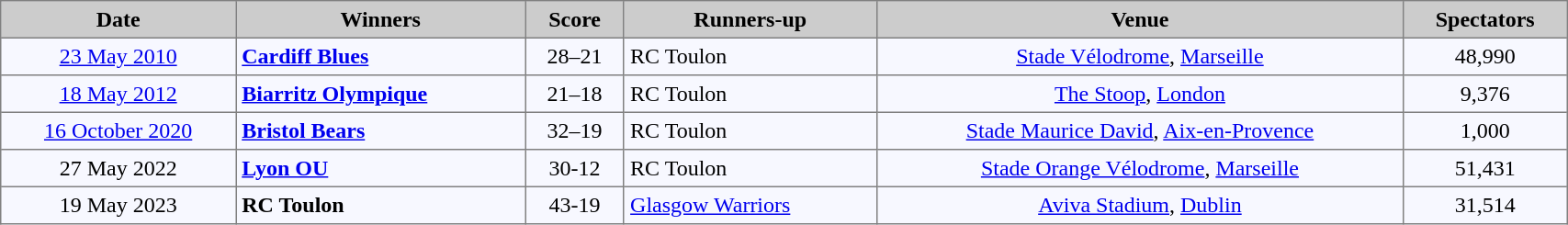<table bgcolor="#f7f8ff" cellpadding="4" width="90%" cellspacing="0" border="1" style="font-size: 100%; border: grey solid 1px; border-collapse: collapse;">
<tr bgcolor="#CCCCCC">
<td align=center><strong>Date</strong></td>
<td align=center><strong>Winners</strong></td>
<td align=center><strong>Score</strong></td>
<td align=center><strong>Runners-up</strong></td>
<td align=center><strong>Venue</strong></td>
<td align=center><strong>Spectators</strong></td>
</tr>
<tr>
<td align=center><a href='#'>23 May 2010</a></td>
<td> <strong><a href='#'>Cardiff Blues</a></strong></td>
<td align=center>28–21</td>
<td> RC Toulon</td>
<td align=center><a href='#'>Stade Vélodrome</a>, <a href='#'>Marseille</a></td>
<td align=center>48,990</td>
</tr>
<tr>
<td align=center><a href='#'>18 May 2012</a></td>
<td> <strong><a href='#'>Biarritz Olympique</a></strong></td>
<td align=center>21–18</td>
<td> RC Toulon</td>
<td align=center><a href='#'>The Stoop</a>, <a href='#'>London</a></td>
<td align=center>9,376</td>
</tr>
<tr>
<td align=center><a href='#'>16 October 2020</a></td>
<td> <strong><a href='#'>Bristol Bears</a></strong></td>
<td align=center>32–19</td>
<td> RC Toulon</td>
<td align=center><a href='#'>Stade Maurice David</a>, <a href='#'>Aix-en-Provence</a></td>
<td align=center>1,000</td>
</tr>
<tr>
<td align=center>27 May 2022</td>
<td> <strong><a href='#'>Lyon OU</a></strong></td>
<td align=center>30-12</td>
<td> RC Toulon</td>
<td align=center><a href='#'>Stade Orange Vélodrome</a>, <a href='#'>Marseille</a></td>
<td align=center>51,431</td>
</tr>
<tr>
<td align=center>19 May 2023</td>
<td> <strong>RC Toulon</strong></td>
<td align=center>43-19</td>
<td> <a href='#'>Glasgow Warriors</a></td>
<td align=center><a href='#'>Aviva Stadium</a>, <a href='#'>Dublin</a></td>
<td align=center>31,514</td>
</tr>
</table>
